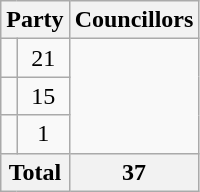<table class="wikitable">
<tr>
<th colspan=2>Party</th>
<th>Councillors</th>
</tr>
<tr>
<td></td>
<td align=center>21</td>
</tr>
<tr>
<td></td>
<td align=center>15</td>
</tr>
<tr>
<td></td>
<td align=center>1</td>
</tr>
<tr>
<th colspan=2>Total</th>
<th align=center>37</th>
</tr>
</table>
